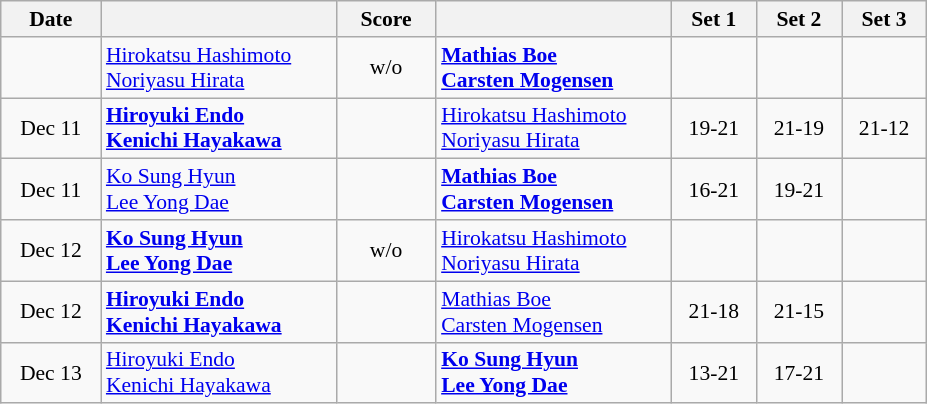<table class="wikitable" style="text-align: center; font-size:90% ">
<tr>
<th width="60">Date</th>
<th align="right" width="150"></th>
<th width="60">Score</th>
<th align="left" width="150"></th>
<th width="50">Set 1</th>
<th width="50">Set 2</th>
<th width="50">Set 3</th>
</tr>
<tr>
<td></td>
<td align=left> <a href='#'>Hirokatsu Hashimoto</a><br> <a href='#'>Noriyasu Hirata</a></td>
<td align=center>w/o</td>
<td align=left><strong> <a href='#'>Mathias Boe</a><br> <a href='#'>Carsten Mogensen</a></strong></td>
<td></td>
<td></td>
<td></td>
</tr>
<tr>
<td>Dec 11</td>
<td align=left><strong> <a href='#'>Hiroyuki Endo</a><br> <a href='#'>Kenichi Hayakawa</a></strong></td>
<td align=center></td>
<td align=left> <a href='#'>Hirokatsu Hashimoto</a><br> <a href='#'>Noriyasu Hirata</a></td>
<td>19-21</td>
<td>21-19</td>
<td>21-12</td>
</tr>
<tr>
<td>Dec 11</td>
<td align=left> <a href='#'>Ko Sung Hyun</a><br> <a href='#'>Lee Yong Dae</a></td>
<td align=center></td>
<td align=left><strong> <a href='#'>Mathias Boe</a><br> <a href='#'>Carsten Mogensen</a></strong></td>
<td>16-21</td>
<td>19-21</td>
<td></td>
</tr>
<tr>
<td>Dec 12</td>
<td align=left><strong> <a href='#'>Ko Sung Hyun</a><br> <a href='#'>Lee Yong Dae</a></strong></td>
<td align=center>w/o</td>
<td align=left> <a href='#'>Hirokatsu Hashimoto</a><br> <a href='#'>Noriyasu Hirata</a></td>
<td></td>
<td></td>
<td></td>
</tr>
<tr>
<td>Dec 12</td>
<td align=left><strong> <a href='#'>Hiroyuki Endo</a><br> <a href='#'>Kenichi Hayakawa</a></strong></td>
<td align=center></td>
<td align=left> <a href='#'>Mathias Boe</a><br> <a href='#'>Carsten Mogensen</a></td>
<td>21-18</td>
<td>21-15</td>
<td></td>
</tr>
<tr>
<td>Dec 13</td>
<td align=left> <a href='#'>Hiroyuki Endo</a><br> <a href='#'>Kenichi Hayakawa</a></td>
<td align=center></td>
<td align=left><strong> <a href='#'>Ko Sung Hyun</a><br> <a href='#'>Lee Yong Dae</a></strong></td>
<td>13-21</td>
<td>17-21</td>
<td></td>
</tr>
</table>
